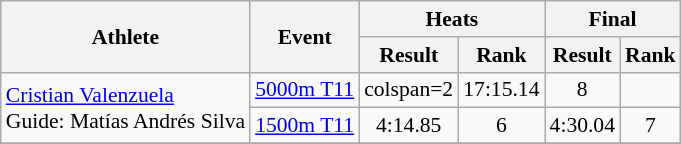<table class=wikitable style="font-size:90%">
<tr>
<th rowspan="2">Athlete</th>
<th rowspan="2">Event</th>
<th colspan="2">Heats</th>
<th colspan="2">Final</th>
</tr>
<tr>
<th>Result</th>
<th>Rank</th>
<th>Result</th>
<th>Rank</th>
</tr>
<tr align=center>
<td rowspan="2" align=left><a href='#'>Cristian Valenzuela</a><br>Guide: Matías Andrés Silva</td>
<td align=left><a href='#'>5000m T11</a></td>
<td>colspan=2 </td>
<td>17:15.14</td>
<td>8</td>
</tr>
<tr align=center>
<td align=left><a href='#'>1500m T11</a></td>
<td>4:14.85</td>
<td>6</td>
<td>4:30.04</td>
<td>7</td>
</tr>
<tr>
</tr>
</table>
